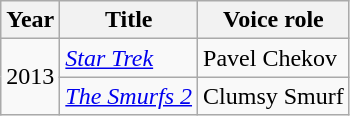<table class = "wikitable sortable">
<tr>
<th>Year</th>
<th>Title</th>
<th>Voice role</th>
</tr>
<tr>
<td rowspan="2">2013</td>
<td><em><a href='#'>Star Trek</a></em></td>
<td>Pavel Chekov</td>
</tr>
<tr>
<td><em><a href='#'>The Smurfs 2</a></em></td>
<td>Clumsy Smurf</td>
</tr>
</table>
